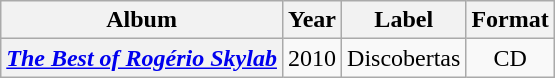<table class="wikitable plainrowheaders" | colspan="4" style="text-align:center;">
<tr>
<th scope="col">Album</th>
<th scope="col">Year</th>
<th scope="col">Label</th>
<th scope="col">Format</th>
</tr>
<tr>
<th scope="row"><em><a href='#'>The Best of Rogério Skylab</a></em></th>
<td>2010</td>
<td>Discobertas</td>
<td>CD</td>
</tr>
</table>
